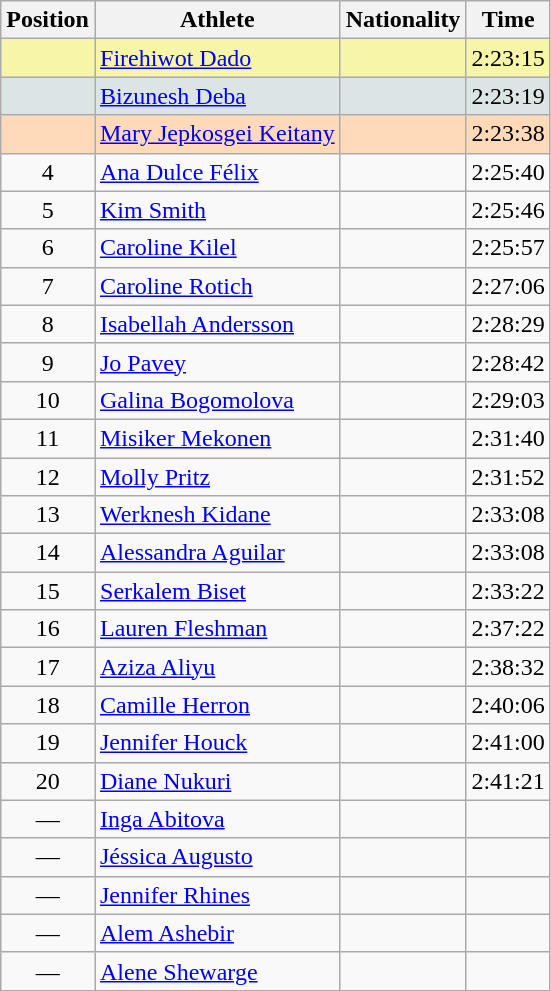<table class="wikitable sortable">
<tr>
<th>Position</th>
<th>Athlete</th>
<th>Nationality</th>
<th>Time</th>
</tr>
<tr bgcolor=#F7F6A8>
<td align=center></td>
<td><a href='#'>Firehiwot Dado</a></td>
<td></td>
<td>2:23:15</td>
</tr>
<tr bgcolor=#DCE5E5>
<td align=center></td>
<td><a href='#'>Bizunesh Deba</a></td>
<td></td>
<td>2:23:19</td>
</tr>
<tr bgcolor=#FFDAB9>
<td align=center></td>
<td><a href='#'>Mary Jepkosgei Keitany</a></td>
<td></td>
<td>2:23:38</td>
</tr>
<tr>
<td align=center>4</td>
<td><a href='#'>Ana Dulce Félix</a></td>
<td></td>
<td>2:25:40</td>
</tr>
<tr>
<td align=center>5</td>
<td><a href='#'>Kim Smith</a></td>
<td></td>
<td>2:25:46</td>
</tr>
<tr>
<td align=center>6</td>
<td><a href='#'>Caroline Kilel</a></td>
<td></td>
<td>2:25:57</td>
</tr>
<tr>
<td align=center>7</td>
<td><a href='#'>Caroline Rotich</a></td>
<td></td>
<td>2:27:06</td>
</tr>
<tr>
<td align=center>8</td>
<td><a href='#'>Isabellah Andersson</a></td>
<td></td>
<td>2:28:29</td>
</tr>
<tr>
<td align=center>9</td>
<td><a href='#'>Jo Pavey</a></td>
<td></td>
<td>2:28:42</td>
</tr>
<tr>
<td align=center>10</td>
<td><a href='#'>Galina Bogomolova</a></td>
<td></td>
<td>2:29:03</td>
</tr>
<tr>
<td align=center>11</td>
<td><a href='#'>Misiker Mekonen</a></td>
<td></td>
<td>2:31:40</td>
</tr>
<tr>
<td align=center>12</td>
<td><a href='#'>Molly Pritz</a></td>
<td></td>
<td>2:31:52</td>
</tr>
<tr>
<td align=center>13</td>
<td><a href='#'>Werknesh Kidane</a></td>
<td></td>
<td>2:33:08</td>
</tr>
<tr>
<td align=center>14</td>
<td><a href='#'>Alessandra Aguilar</a></td>
<td></td>
<td>2:33:08</td>
</tr>
<tr>
<td align=center>15</td>
<td><a href='#'>Serkalem Biset</a></td>
<td></td>
<td>2:33:22</td>
</tr>
<tr>
<td align=center>16</td>
<td><a href='#'>Lauren Fleshman</a></td>
<td></td>
<td>2:37:22</td>
</tr>
<tr>
<td align=center>17</td>
<td><a href='#'>Aziza Aliyu</a></td>
<td></td>
<td>2:38:32</td>
</tr>
<tr>
<td align=center>18</td>
<td><a href='#'>Camille Herron</a></td>
<td></td>
<td>2:40:06</td>
</tr>
<tr>
<td align=center>19</td>
<td><a href='#'>Jennifer Houck</a></td>
<td></td>
<td>2:41:00</td>
</tr>
<tr>
<td align=center>20</td>
<td><a href='#'>Diane Nukuri</a></td>
<td></td>
<td>2:41:21</td>
</tr>
<tr>
<td align=center>—</td>
<td><a href='#'>Inga Abitova</a></td>
<td></td>
<td></td>
</tr>
<tr>
<td align=center>—</td>
<td><a href='#'>Jéssica Augusto</a></td>
<td></td>
<td></td>
</tr>
<tr>
<td align=center>—</td>
<td><a href='#'>Jennifer Rhines</a></td>
<td></td>
<td></td>
</tr>
<tr>
<td align=center>—</td>
<td><a href='#'>Alem Ashebir</a></td>
<td></td>
<td></td>
</tr>
<tr>
<td align=center>—</td>
<td><a href='#'>Alene Shewarge</a></td>
<td></td>
<td></td>
</tr>
</table>
